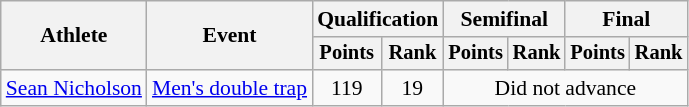<table class="wikitable" style="font-size:90%">
<tr>
<th rowspan="2">Athlete</th>
<th rowspan="2">Event</th>
<th colspan=2>Qualification</th>
<th colspan=2>Semifinal</th>
<th colspan=2>Final</th>
</tr>
<tr style="font-size:95%">
<th>Points</th>
<th>Rank</th>
<th>Points</th>
<th>Rank</th>
<th>Points</th>
<th>Rank</th>
</tr>
<tr align=center>
<td align=left><a href='#'>Sean Nicholson</a></td>
<td align=left><a href='#'>Men's double trap</a></td>
<td>119</td>
<td>19</td>
<td colspan=4>Did not advance</td>
</tr>
</table>
